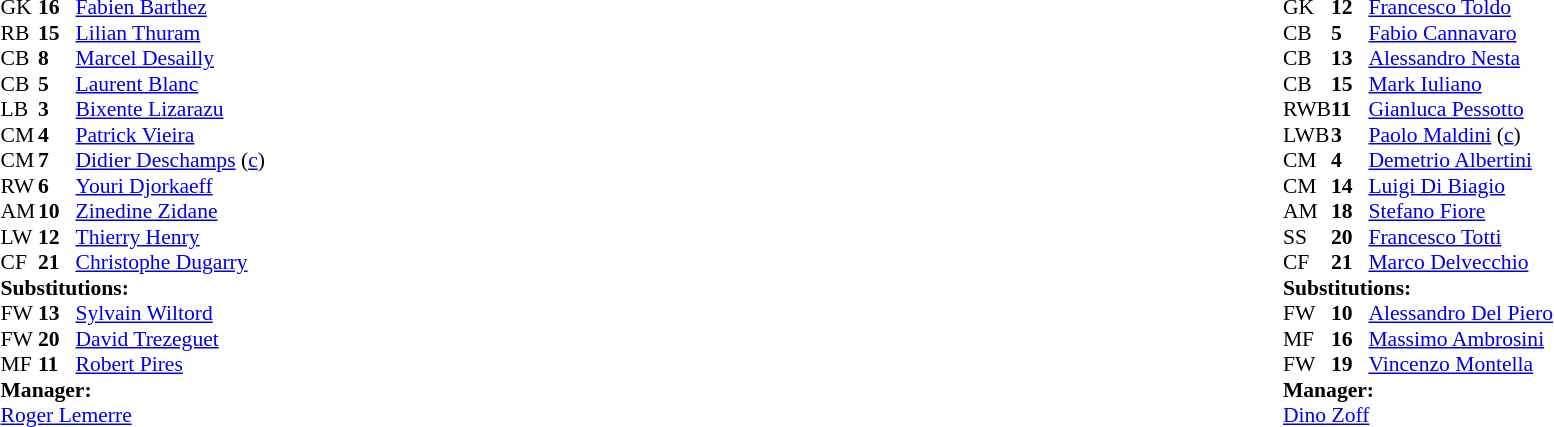<table style="width:100%">
<tr>
<td style="vertical-align:top;width:40%"><br><table style="font-size:90%" cellspacing="0" cellpadding="0">
<tr>
<th width="25"></th>
<th width="25"></th>
</tr>
<tr>
<td>GK</td>
<td><strong>16</strong></td>
<td><a href='#'>Fabien Barthez</a></td>
</tr>
<tr>
<td>RB</td>
<td><strong>15</strong></td>
<td><a href='#'>Lilian Thuram</a></td>
<td></td>
</tr>
<tr>
<td>CB</td>
<td><strong>8</strong></td>
<td><a href='#'>Marcel Desailly</a></td>
</tr>
<tr>
<td>CB</td>
<td><strong>5</strong></td>
<td><a href='#'>Laurent Blanc</a></td>
</tr>
<tr>
<td>LB</td>
<td><strong>3</strong></td>
<td><a href='#'>Bixente Lizarazu</a></td>
<td></td>
<td></td>
</tr>
<tr>
<td>CM</td>
<td><strong>4</strong></td>
<td><a href='#'>Patrick Vieira</a></td>
</tr>
<tr>
<td>CM</td>
<td><strong>7</strong></td>
<td><a href='#'>Didier Deschamps</a> (<a href='#'>c</a>)</td>
</tr>
<tr>
<td>RW</td>
<td><strong>6</strong></td>
<td><a href='#'>Youri Djorkaeff</a></td>
<td></td>
<td></td>
</tr>
<tr>
<td>AM</td>
<td><strong>10</strong></td>
<td><a href='#'>Zinedine Zidane</a></td>
</tr>
<tr>
<td>LW</td>
<td><strong>12</strong></td>
<td><a href='#'>Thierry Henry</a></td>
</tr>
<tr>
<td>CF</td>
<td><strong>21</strong></td>
<td><a href='#'>Christophe Dugarry</a></td>
<td></td>
<td></td>
</tr>
<tr>
<td colspan=3><strong>Substitutions:</strong></td>
</tr>
<tr>
<td>FW</td>
<td><strong>13</strong></td>
<td><a href='#'>Sylvain Wiltord</a></td>
<td></td>
<td></td>
</tr>
<tr>
<td>FW</td>
<td><strong>20</strong></td>
<td><a href='#'>David Trezeguet</a></td>
<td></td>
<td></td>
</tr>
<tr>
<td>MF</td>
<td><strong>11</strong></td>
<td><a href='#'>Robert Pires</a></td>
<td></td>
<td></td>
</tr>
<tr>
<td colspan=3><strong>Manager:</strong></td>
</tr>
<tr>
<td colspan=3><a href='#'>Roger Lemerre</a></td>
</tr>
</table>
</td>
<td style="vertical-align:top"></td>
<td style="vertical-align:top;width:50%"><br><table style="font-size:90%;margin:auto" cellspacing="0" cellpadding="0">
<tr>
<th width=25></th>
<th width=25></th>
</tr>
<tr>
<td>GK</td>
<td><strong>12</strong></td>
<td><a href='#'>Francesco Toldo</a></td>
</tr>
<tr>
<td>CB</td>
<td><strong>5</strong></td>
<td><a href='#'>Fabio Cannavaro</a></td>
<td></td>
</tr>
<tr>
<td>CB</td>
<td><strong>13</strong></td>
<td><a href='#'>Alessandro Nesta</a></td>
</tr>
<tr>
<td>CB</td>
<td><strong>15</strong></td>
<td><a href='#'>Mark Iuliano</a></td>
</tr>
<tr>
<td>RWB</td>
<td><strong>11</strong></td>
<td><a href='#'>Gianluca Pessotto</a></td>
</tr>
<tr>
<td>LWB</td>
<td><strong>3</strong></td>
<td><a href='#'>Paolo Maldini</a> (<a href='#'>c</a>)</td>
</tr>
<tr>
<td>CM</td>
<td><strong>4</strong></td>
<td><a href='#'>Demetrio Albertini</a></td>
</tr>
<tr>
<td>CM</td>
<td><strong>14</strong></td>
<td><a href='#'>Luigi Di Biagio</a></td>
<td></td>
<td></td>
</tr>
<tr>
<td>AM</td>
<td><strong>18</strong></td>
<td><a href='#'>Stefano Fiore</a></td>
<td></td>
<td></td>
</tr>
<tr>
<td>SS</td>
<td><strong>20</strong></td>
<td><a href='#'>Francesco Totti</a></td>
<td></td>
</tr>
<tr>
<td>CF</td>
<td><strong>21</strong></td>
<td><a href='#'>Marco Delvecchio</a></td>
<td></td>
<td></td>
</tr>
<tr>
<td colspan=3><strong>Substitutions:</strong></td>
</tr>
<tr>
<td>FW</td>
<td><strong>10</strong></td>
<td><a href='#'>Alessandro Del Piero</a></td>
<td></td>
<td></td>
</tr>
<tr>
<td>MF</td>
<td><strong>16</strong></td>
<td><a href='#'>Massimo Ambrosini</a></td>
<td></td>
<td></td>
</tr>
<tr>
<td>FW</td>
<td><strong>19</strong></td>
<td><a href='#'>Vincenzo Montella</a></td>
<td></td>
<td></td>
</tr>
<tr>
<td colspan=3><strong>Manager:</strong></td>
</tr>
<tr>
<td colspan=3><a href='#'>Dino Zoff</a></td>
</tr>
</table>
</td>
</tr>
</table>
